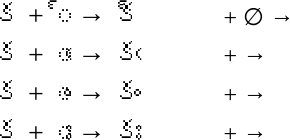<table>
<tr>
<td style="font-size:14pt;" width="150px">క + ్ → క్ </td>
<td> + ∅ → </tr></td>
<td style="font-size:14pt;">క + ఁ → కఁ</td>
<td> +  → </tr></td>
<td style="font-size:14pt;">క + ం → కం</td>
<td> +  → </tr></td>
<td style="font-size:14pt;">క + ః → కః</td>
<td> +  → </tr></td>
</tr>
</table>
